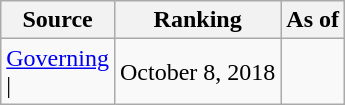<table class="wikitable" style="text-align:center">
<tr>
<th>Source</th>
<th>Ranking</th>
<th>As of</th>
</tr>
<tr>
<td align=left><a href='#'>Governing</a><br>| </td>
<td>October 8, 2018</td>
</tr>
</table>
